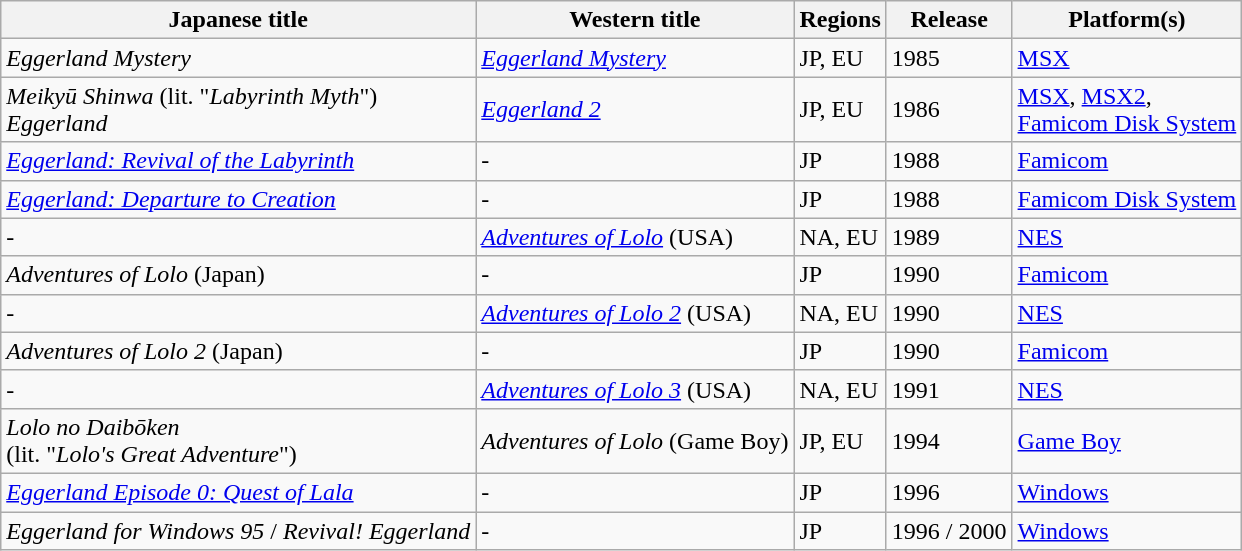<table class="wikitable sortable">
<tr>
<th>Japanese title</th>
<th>Western title</th>
<th>Regions</th>
<th>Release</th>
<th>Platform(s)</th>
</tr>
<tr>
<td><em>Eggerland Mystery</em></td>
<td><em><a href='#'>Eggerland Mystery</a></em></td>
<td>JP, EU</td>
<td>1985</td>
<td><a href='#'>MSX</a></td>
</tr>
<tr>
<td><em>Meikyū Shinwa</em> (lit. "<em>Labyrinth Myth</em>") <br> <em>Eggerland</em></td>
<td><em><a href='#'>Eggerland 2</a></em></td>
<td>JP, EU</td>
<td>1986</td>
<td><a href='#'>MSX</a>, <a href='#'>MSX2</a>, <br><a href='#'>Famicom Disk System</a></td>
</tr>
<tr>
<td><em><a href='#'>Eggerland: Revival of the Labyrinth</a></em></td>
<td>-</td>
<td>JP</td>
<td>1988</td>
<td><a href='#'>Famicom</a></td>
</tr>
<tr>
<td><em><a href='#'>Eggerland: Departure to Creation</a></em></td>
<td>-</td>
<td>JP</td>
<td>1988</td>
<td><a href='#'>Famicom Disk System</a></td>
</tr>
<tr>
<td>-</td>
<td><em><a href='#'>Adventures of Lolo</a></em> (USA)</td>
<td>NA, EU</td>
<td>1989</td>
<td><a href='#'>NES</a></td>
</tr>
<tr>
<td><em>Adventures of Lolo</em> (Japan)</td>
<td>-</td>
<td>JP</td>
<td>1990</td>
<td><a href='#'>Famicom</a></td>
</tr>
<tr>
<td>-</td>
<td><em><a href='#'>Adventures of Lolo 2</a></em> (USA)</td>
<td>NA, EU</td>
<td>1990</td>
<td><a href='#'>NES</a></td>
</tr>
<tr>
<td><em>Adventures of Lolo 2</em> (Japan)</td>
<td>-</td>
<td>JP</td>
<td>1990</td>
<td><a href='#'>Famicom</a></td>
</tr>
<tr>
<td>-</td>
<td><em><a href='#'>Adventures of Lolo 3</a></em> (USA)</td>
<td>NA, EU</td>
<td>1991</td>
<td><a href='#'>NES</a></td>
</tr>
<tr>
<td><em>Lolo no Daibōken</em> <br>(lit. "<em>Lolo's Great Adventure</em>")</td>
<td><em>Adventures of Lolo</em> (Game Boy)</td>
<td>JP, EU</td>
<td>1994</td>
<td><a href='#'>Game Boy</a></td>
</tr>
<tr>
<td><em><a href='#'>Eggerland Episode 0: Quest of Lala</a></em></td>
<td>-</td>
<td>JP</td>
<td>1996</td>
<td><a href='#'>Windows</a></td>
</tr>
<tr>
<td><em>Eggerland for Windows 95</em> / <em>Revival! Eggerland</em></td>
<td>-</td>
<td>JP</td>
<td>1996 / 2000</td>
<td><a href='#'>Windows</a></td>
</tr>
</table>
